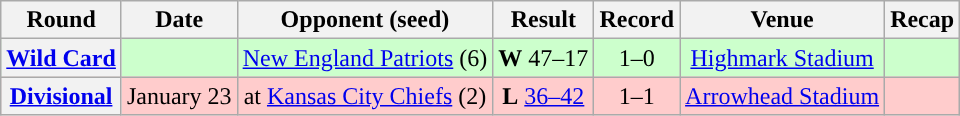<table class="wikitable" style="text-align:center">
<tr>
<th>Round</th>
<th>Date</th>
<th>Opponent (seed)</th>
<th>Result</th>
<th>Record</th>
<th>Venue</th>
<th>Recap</th>
</tr>
<tr style="background:#cfc">
<th><a href='#'>Wild Card</a></th>
<td></td>
<td><a href='#'>New England Patriots</a> (6)</td>
<td><strong>W</strong> 47–17</td>
<td>1–0</td>
<td><a href='#'>Highmark Stadium</a></td>
<td></td>
</tr>
<tr style="background:#fcc">
<th><a href='#'>Divisional</a></th>
<td>January 23</td>
<td>at <a href='#'>Kansas City Chiefs</a> (2)</td>
<td><strong>L</strong> <a href='#'>36–42 </a></td>
<td>1–1</td>
<td><a href='#'>Arrowhead Stadium</a></td>
<td></td>
</tr>
</table>
